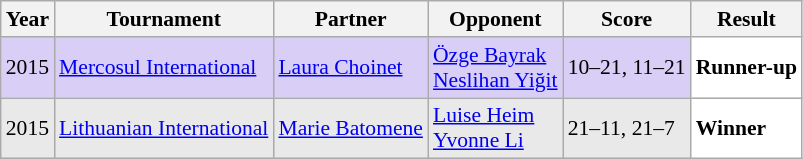<table class="sortable wikitable" style="font-size: 90%;">
<tr>
<th>Year</th>
<th>Tournament</th>
<th>Partner</th>
<th>Opponent</th>
<th>Score</th>
<th>Result</th>
</tr>
<tr style="background:#D8CEF6">
<td align="center">2015</td>
<td align="left"><a href='#'>Mercosul International</a></td>
<td align="left"> <a href='#'>Laura Choinet</a></td>
<td align="left"> <a href='#'>Özge Bayrak</a><br> <a href='#'>Neslihan Yiğit</a></td>
<td align="left">10–21, 11–21</td>
<td style="text-align:left; background:white"> <strong>Runner-up</strong></td>
</tr>
<tr style="background:#E9E9E9">
<td align="center">2015</td>
<td align="left"><a href='#'>Lithuanian International</a></td>
<td align="left"> <a href='#'>Marie Batomene</a></td>
<td align="left"> <a href='#'>Luise Heim</a><br> <a href='#'>Yvonne Li</a></td>
<td align="left">21–11, 21–7</td>
<td style="text-align:left; background:white"> <strong>Winner</strong></td>
</tr>
</table>
